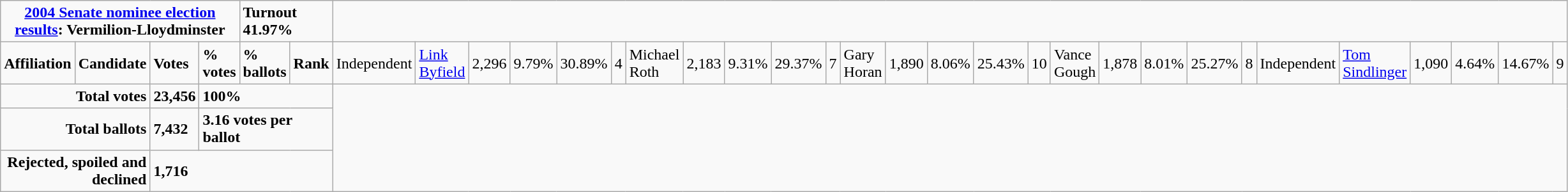<table class="wikitable">
<tr>
<td colspan="5" align=center><strong><a href='#'>2004 Senate nominee election results</a>: Vermilion-Lloydminster</strong></td>
<td colspan="2"><strong>Turnout 41.97%</strong></td>
</tr>
<tr>
<td colspan="2"><strong>Affiliation</strong></td>
<td><strong>Candidate</strong></td>
<td><strong>Votes</strong></td>
<td><strong>% votes</strong></td>
<td><strong>% ballots</strong></td>
<td><strong>Rank</strong><br>


</td>
<td>Independent</td>
<td><a href='#'>Link Byfield</a></td>
<td>2,296</td>
<td>9.79%</td>
<td>30.89%</td>
<td>4<br>
</td>
<td>Michael Roth</td>
<td>2,183</td>
<td>9.31%</td>
<td>29.37%</td>
<td>7<br>
</td>
<td>Gary Horan</td>
<td>1,890</td>
<td>8.06%</td>
<td>25.43%</td>
<td>10<br></td>
<td>Vance Gough</td>
<td>1,878</td>
<td>8.01%</td>
<td>25.27%</td>
<td>8<br></td>
<td>Independent</td>
<td><a href='#'>Tom Sindlinger</a></td>
<td>1,090</td>
<td>4.64%</td>
<td>14.67%</td>
<td>9</td>
</tr>
<tr>
<td colspan="3" align="right"><strong>Total votes</strong></td>
<td><strong>23,456</strong></td>
<td colspan="3"><strong>100%</strong></td>
</tr>
<tr>
<td colspan="3" align="right"><strong>Total ballots</strong></td>
<td><strong>7,432</strong></td>
<td colspan="3"><strong>3.16 votes per ballot</strong></td>
</tr>
<tr>
<td colspan="3" align="right"><strong>Rejected, spoiled and declined</strong></td>
<td colspan="4"><strong>1,716</strong></td>
</tr>
</table>
